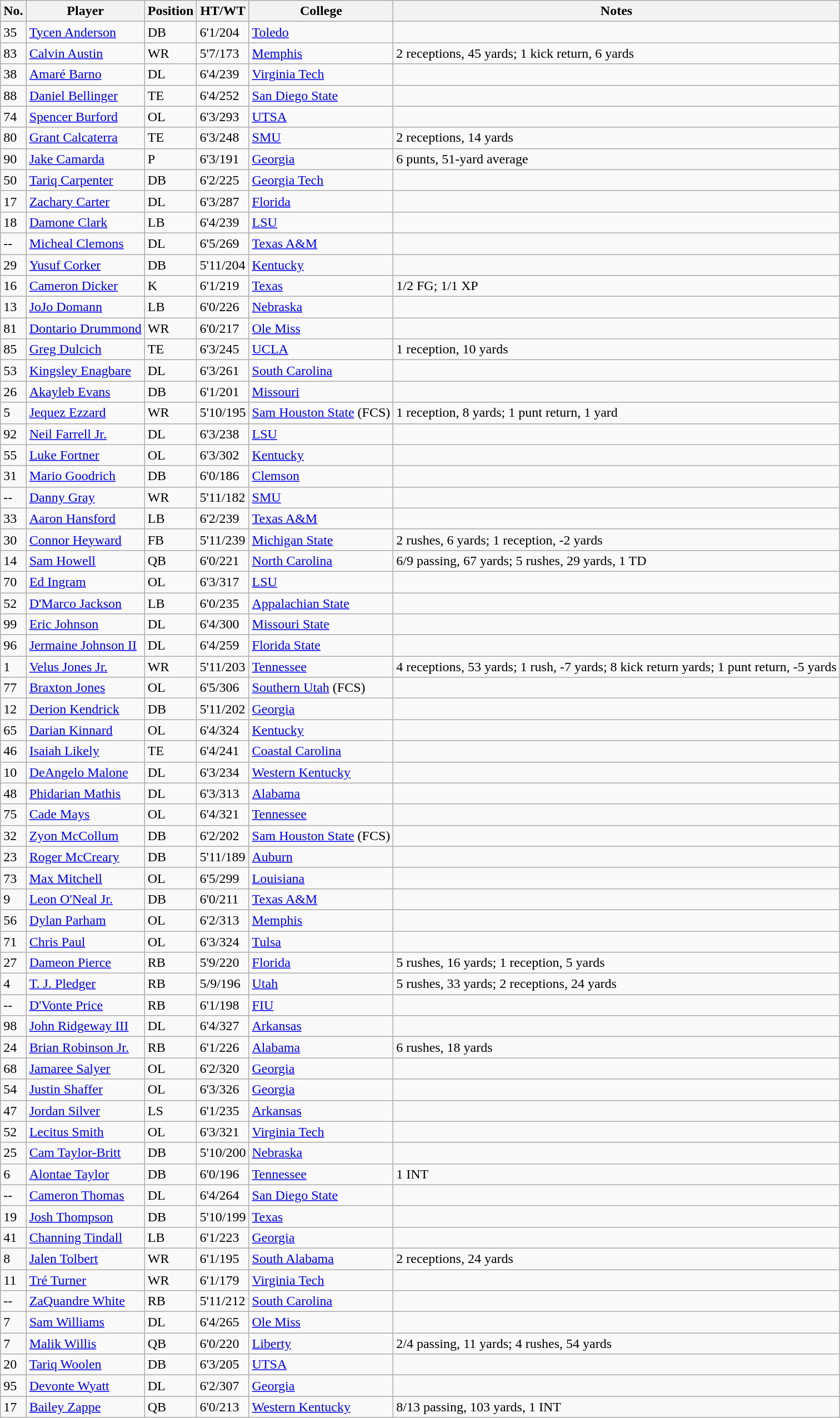<table class = "wikitable sortable">
<tr>
<th>No.</th>
<th>Player</th>
<th>Position</th>
<th class="unsortable">HT/WT</th>
<th>College</th>
<th class="unsortable">Notes</th>
</tr>
<tr>
<td>35</td>
<td><a href='#'>Tycen Anderson</a></td>
<td>DB</td>
<td>6'1/204</td>
<td><a href='#'>Toledo</a></td>
<td></td>
</tr>
<tr>
<td>83</td>
<td><a href='#'>Calvin Austin</a></td>
<td>WR</td>
<td>5'7/173</td>
<td><a href='#'>Memphis</a></td>
<td>2 receptions, 45 yards; 1 kick return, 6 yards</td>
</tr>
<tr>
<td>38</td>
<td><a href='#'>Amaré Barno</a></td>
<td>DL</td>
<td>6'4/239</td>
<td><a href='#'>Virginia Tech</a></td>
<td></td>
</tr>
<tr>
<td>88</td>
<td><a href='#'>Daniel Bellinger</a></td>
<td>TE</td>
<td>6'4/252</td>
<td><a href='#'>San Diego State</a></td>
<td></td>
</tr>
<tr>
<td>74</td>
<td><a href='#'>Spencer Burford</a></td>
<td>OL</td>
<td>6'3/293</td>
<td><a href='#'>UTSA</a></td>
<td></td>
</tr>
<tr>
<td>80</td>
<td><a href='#'>Grant Calcaterra</a></td>
<td>TE</td>
<td>6'3/248</td>
<td><a href='#'>SMU</a></td>
<td>2 receptions, 14 yards</td>
</tr>
<tr>
<td>90</td>
<td><a href='#'>Jake Camarda</a></td>
<td>P</td>
<td>6'3/191</td>
<td><a href='#'>Georgia</a></td>
<td>6 punts, 51-yard average</td>
</tr>
<tr>
<td>50</td>
<td><a href='#'>Tariq Carpenter</a></td>
<td>DB</td>
<td>6'2/225</td>
<td><a href='#'>Georgia Tech</a></td>
<td></td>
</tr>
<tr>
<td>17</td>
<td><a href='#'>Zachary Carter</a></td>
<td>DL</td>
<td>6'3/287</td>
<td><a href='#'>Florida</a></td>
<td></td>
</tr>
<tr>
<td>18</td>
<td><a href='#'>Damone Clark</a></td>
<td>LB</td>
<td>6'4/239</td>
<td><a href='#'>LSU</a></td>
<td></td>
</tr>
<tr>
<td>--</td>
<td><a href='#'>Micheal Clemons</a></td>
<td>DL</td>
<td>6'5/269</td>
<td><a href='#'>Texas A&M</a></td>
<td></td>
</tr>
<tr>
<td>29</td>
<td><a href='#'>Yusuf Corker</a></td>
<td>DB</td>
<td>5'11/204</td>
<td><a href='#'>Kentucky</a></td>
<td></td>
</tr>
<tr>
<td>16</td>
<td><a href='#'>Cameron Dicker</a></td>
<td>K</td>
<td>6'1/219</td>
<td><a href='#'>Texas</a></td>
<td>1/2 FG; 1/1 XP</td>
</tr>
<tr>
<td>13</td>
<td><a href='#'>JoJo Domann</a></td>
<td>LB</td>
<td>6'0/226</td>
<td><a href='#'>Nebraska</a></td>
<td></td>
</tr>
<tr>
<td>81</td>
<td><a href='#'>Dontario Drummond</a></td>
<td>WR</td>
<td>6'0/217</td>
<td><a href='#'>Ole Miss</a></td>
<td></td>
</tr>
<tr>
<td>85</td>
<td><a href='#'>Greg Dulcich</a></td>
<td>TE</td>
<td>6'3/245</td>
<td><a href='#'>UCLA</a></td>
<td>1 reception, 10 yards</td>
</tr>
<tr>
<td>53</td>
<td><a href='#'>Kingsley Enagbare</a></td>
<td>DL</td>
<td>6'3/261</td>
<td><a href='#'>South Carolina</a></td>
<td></td>
</tr>
<tr>
<td>26</td>
<td><a href='#'>Akayleb Evans</a></td>
<td>DB</td>
<td>6'1/201</td>
<td><a href='#'>Missouri</a></td>
<td></td>
</tr>
<tr>
<td>5</td>
<td><a href='#'>Jequez Ezzard</a></td>
<td>WR</td>
<td>5'10/195</td>
<td><a href='#'>Sam Houston State</a> (FCS)</td>
<td>1 reception, 8 yards; 1 punt return, 1 yard</td>
</tr>
<tr>
<td>92</td>
<td><a href='#'>Neil Farrell Jr.</a></td>
<td>DL</td>
<td>6'3/238</td>
<td><a href='#'>LSU</a></td>
<td></td>
</tr>
<tr>
<td>55</td>
<td><a href='#'>Luke Fortner</a></td>
<td>OL</td>
<td>6'3/302</td>
<td><a href='#'>Kentucky</a></td>
<td></td>
</tr>
<tr>
<td>31</td>
<td><a href='#'>Mario Goodrich</a></td>
<td>DB</td>
<td>6'0/186</td>
<td><a href='#'>Clemson</a></td>
<td></td>
</tr>
<tr>
<td>--</td>
<td><a href='#'>Danny Gray</a></td>
<td>WR</td>
<td>5'11/182</td>
<td><a href='#'>SMU</a></td>
<td></td>
</tr>
<tr>
<td>33</td>
<td><a href='#'>Aaron Hansford</a></td>
<td>LB</td>
<td>6'2/239</td>
<td><a href='#'>Texas A&M</a></td>
<td></td>
</tr>
<tr>
<td>30</td>
<td><a href='#'>Connor Heyward</a></td>
<td>FB</td>
<td>5'11/239</td>
<td><a href='#'>Michigan State</a></td>
<td>2 rushes, 6 yards; 1 reception, -2 yards</td>
</tr>
<tr>
<td>14</td>
<td><a href='#'>Sam Howell</a></td>
<td>QB</td>
<td>6'0/221</td>
<td><a href='#'>North Carolina</a></td>
<td>6/9 passing, 67 yards; 5 rushes, 29 yards, 1 TD</td>
</tr>
<tr>
<td>70</td>
<td><a href='#'>Ed Ingram</a></td>
<td>OL</td>
<td>6'3/317</td>
<td><a href='#'>LSU</a></td>
<td></td>
</tr>
<tr>
<td>52</td>
<td><a href='#'>D'Marco Jackson</a></td>
<td>LB</td>
<td>6'0/235</td>
<td><a href='#'>Appalachian State</a></td>
<td></td>
</tr>
<tr>
<td>99</td>
<td><a href='#'>Eric Johnson</a></td>
<td>DL</td>
<td>6'4/300</td>
<td><a href='#'>Missouri State</a></td>
<td></td>
</tr>
<tr>
<td>96</td>
<td><a href='#'>Jermaine Johnson II</a></td>
<td>DL</td>
<td>6'4/259</td>
<td><a href='#'>Florida State</a></td>
<td></td>
</tr>
<tr>
<td>1</td>
<td><a href='#'>Velus Jones Jr.</a></td>
<td>WR</td>
<td>5'11/203</td>
<td><a href='#'>Tennessee</a></td>
<td>4 receptions, 53 yards; 1 rush, -7 yards; 8 kick return yards; 1 punt return, -5 yards</td>
</tr>
<tr>
<td>77</td>
<td><a href='#'>Braxton Jones</a></td>
<td>OL</td>
<td>6'5/306</td>
<td><a href='#'>Southern Utah</a> (FCS)</td>
<td></td>
</tr>
<tr>
<td>12</td>
<td><a href='#'>Derion Kendrick</a></td>
<td>DB</td>
<td>5'11/202</td>
<td><a href='#'>Georgia</a></td>
<td></td>
</tr>
<tr>
<td>65</td>
<td><a href='#'>Darian Kinnard</a></td>
<td>OL</td>
<td>6'4/324</td>
<td><a href='#'>Kentucky</a></td>
<td></td>
</tr>
<tr>
<td>46</td>
<td><a href='#'>Isaiah Likely</a></td>
<td>TE</td>
<td>6'4/241</td>
<td><a href='#'>Coastal Carolina</a></td>
<td></td>
</tr>
<tr>
<td>10</td>
<td><a href='#'>DeAngelo Malone</a></td>
<td>DL</td>
<td>6'3/234</td>
<td><a href='#'>Western Kentucky</a></td>
<td></td>
</tr>
<tr>
<td>48</td>
<td><a href='#'>Phidarian Mathis</a></td>
<td>DL</td>
<td>6'3/313</td>
<td><a href='#'>Alabama</a></td>
<td></td>
</tr>
<tr>
<td>75</td>
<td><a href='#'>Cade Mays</a></td>
<td>OL</td>
<td>6'4/321</td>
<td><a href='#'>Tennessee</a></td>
<td></td>
</tr>
<tr>
<td>32</td>
<td><a href='#'>Zyon McCollum</a></td>
<td>DB</td>
<td>6'2/202</td>
<td><a href='#'>Sam Houston State</a> (FCS)</td>
<td></td>
</tr>
<tr>
<td>23</td>
<td><a href='#'>Roger McCreary</a></td>
<td>DB</td>
<td>5'11/189</td>
<td><a href='#'>Auburn</a></td>
<td></td>
</tr>
<tr>
<td>73</td>
<td><a href='#'>Max Mitchell</a></td>
<td>OL</td>
<td>6'5/299</td>
<td><a href='#'>Louisiana</a></td>
<td></td>
</tr>
<tr>
<td>9</td>
<td><a href='#'>Leon O'Neal Jr.</a></td>
<td>DB</td>
<td>6'0/211</td>
<td><a href='#'>Texas A&M</a></td>
<td></td>
</tr>
<tr>
<td>56</td>
<td><a href='#'>Dylan Parham</a></td>
<td>OL</td>
<td>6'2/313</td>
<td><a href='#'>Memphis</a></td>
<td></td>
</tr>
<tr>
<td>71</td>
<td><a href='#'>Chris Paul</a></td>
<td>OL</td>
<td>6'3/324</td>
<td><a href='#'>Tulsa</a></td>
<td></td>
</tr>
<tr>
<td>27</td>
<td><a href='#'>Dameon Pierce</a></td>
<td>RB</td>
<td>5'9/220</td>
<td><a href='#'>Florida</a></td>
<td>5 rushes, 16 yards; 1 reception, 5 yards</td>
</tr>
<tr>
<td>4</td>
<td><a href='#'>T. J. Pledger</a></td>
<td>RB</td>
<td>5/9/196</td>
<td><a href='#'>Utah</a></td>
<td>5 rushes, 33 yards; 2 receptions, 24 yards</td>
</tr>
<tr>
<td>--</td>
<td><a href='#'>D'Vonte Price</a></td>
<td>RB</td>
<td>6'1/198</td>
<td><a href='#'>FIU</a></td>
<td></td>
</tr>
<tr>
<td>98</td>
<td><a href='#'>John Ridgeway III</a></td>
<td>DL</td>
<td>6'4/327</td>
<td><a href='#'>Arkansas</a></td>
<td></td>
</tr>
<tr>
<td>24</td>
<td><a href='#'>Brian Robinson Jr.</a></td>
<td>RB</td>
<td>6'1/226</td>
<td><a href='#'>Alabama</a></td>
<td>6 rushes, 18 yards</td>
</tr>
<tr>
<td>68</td>
<td><a href='#'>Jamaree Salyer</a></td>
<td>OL</td>
<td>6'2/320</td>
<td><a href='#'>Georgia</a></td>
<td></td>
</tr>
<tr>
<td>54</td>
<td><a href='#'>Justin Shaffer</a></td>
<td>OL</td>
<td>6'3/326</td>
<td><a href='#'>Georgia</a></td>
<td></td>
</tr>
<tr>
<td>47</td>
<td><a href='#'>Jordan Silver</a></td>
<td>LS</td>
<td>6'1/235</td>
<td><a href='#'>Arkansas</a></td>
<td></td>
</tr>
<tr>
<td>52</td>
<td><a href='#'>Lecitus Smith</a></td>
<td>OL</td>
<td>6'3/321</td>
<td><a href='#'>Virginia Tech</a></td>
<td></td>
</tr>
<tr>
<td>25</td>
<td><a href='#'>Cam Taylor-Britt</a></td>
<td>DB</td>
<td>5'10/200</td>
<td><a href='#'>Nebraska</a></td>
<td></td>
</tr>
<tr>
<td>6</td>
<td><a href='#'>Alontae Taylor</a></td>
<td>DB</td>
<td>6'0/196</td>
<td><a href='#'>Tennessee</a></td>
<td>1 INT</td>
</tr>
<tr>
<td>--</td>
<td><a href='#'>Cameron Thomas</a></td>
<td>DL</td>
<td>6'4/264</td>
<td><a href='#'>San Diego State</a></td>
<td></td>
</tr>
<tr>
<td>19</td>
<td><a href='#'>Josh Thompson</a></td>
<td>DB</td>
<td>5'10/199</td>
<td><a href='#'>Texas</a></td>
<td></td>
</tr>
<tr>
<td>41</td>
<td><a href='#'>Channing Tindall</a></td>
<td>LB</td>
<td>6'1/223</td>
<td><a href='#'>Georgia</a></td>
<td></td>
</tr>
<tr>
<td>8</td>
<td><a href='#'>Jalen Tolbert</a></td>
<td>WR</td>
<td>6'1/195</td>
<td><a href='#'>South Alabama</a></td>
<td>2 receptions, 24 yards</td>
</tr>
<tr>
<td>11</td>
<td><a href='#'>Tré Turner</a></td>
<td>WR</td>
<td>6'1/179</td>
<td><a href='#'>Virginia Tech</a></td>
<td></td>
</tr>
<tr>
<td>--</td>
<td><a href='#'>ZaQuandre White</a></td>
<td>RB</td>
<td>5'11/212</td>
<td><a href='#'>South Carolina</a></td>
<td></td>
</tr>
<tr>
<td>7</td>
<td><a href='#'>Sam Williams</a></td>
<td>DL</td>
<td>6'4/265</td>
<td><a href='#'>Ole Miss</a></td>
<td></td>
</tr>
<tr>
<td>7</td>
<td><a href='#'>Malik Willis</a></td>
<td>QB</td>
<td>6'0/220</td>
<td><a href='#'>Liberty</a></td>
<td>2/4 passing, 11 yards; 4 rushes, 54 yards</td>
</tr>
<tr>
<td>20</td>
<td><a href='#'>Tariq Woolen</a></td>
<td>DB</td>
<td>6'3/205</td>
<td><a href='#'>UTSA</a></td>
<td></td>
</tr>
<tr>
<td>95</td>
<td><a href='#'>Devonte Wyatt</a></td>
<td>DL</td>
<td>6'2/307</td>
<td><a href='#'>Georgia</a></td>
<td></td>
</tr>
<tr>
<td>17</td>
<td><a href='#'>Bailey Zappe</a></td>
<td>QB</td>
<td>6'0/213</td>
<td><a href='#'>Western Kentucky</a></td>
<td>8/13 passing, 103 yards, 1 INT</td>
</tr>
</table>
